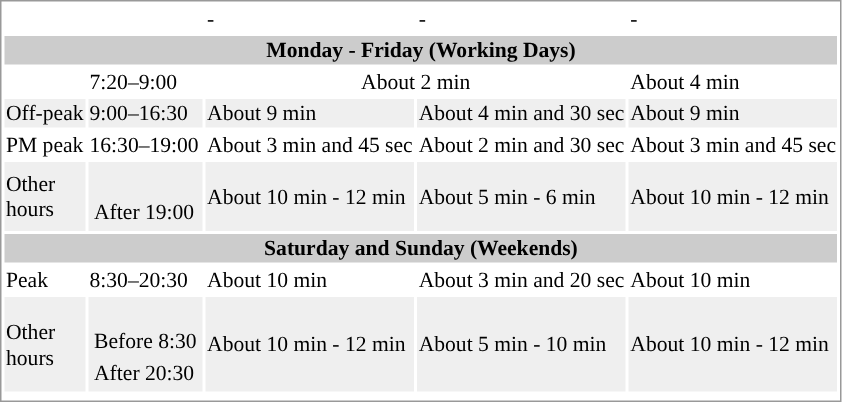<table border=0 style="border:1px solid #999;background-color:white;text-align:left;font-size:90%" class="mw-collapsible">
<tr>
<td colspan=2></td>
<td> - <br> </td>
<td> - <br> </td>
<td> - <br> </td>
</tr>
<tr bgcolor=#cccccc>
<th colspan=5 align=center>Monday - Friday (Working Days)</th>
</tr>
<tr>
<td></td>
<td>7:20–9:00</td>
<td colspan=2 align=center>About 2 min</td>
<td>About 4 min</td>
</tr>
<tr bgcolor=#EFEFEF>
<td>Off-peak</td>
<td>9:00–16:30</td>
<td>About 9 min</td>
<td>About 4 min and 30 sec</td>
<td>About 9 min</td>
</tr>
<tr>
<td>PM peak</td>
<td>16:30–19:00</td>
<td>About 3 min and 45 sec</td>
<td>About 2 min and 30 sec</td>
<td>About 3 min and 45 sec</td>
</tr>
<tr bgcolor=#EFEFEF>
<td>Other<br> hours</td>
<td><br><table>
<tr>
<td></td>
</tr>
<tr>
<td>After 19:00</td>
</tr>
</table>
</td>
<td>About 10 min - 12 min</td>
<td>About 5 min - 6 min</td>
<td>About 10 min - 12 min</td>
</tr>
<tr bgcolor=#cccccc>
<th colspan=5 align=center>Saturday and Sunday (Weekends)</th>
</tr>
<tr>
<td>Peak</td>
<td>8:30–20:30</td>
<td>About 10 min</td>
<td>About 3 min and 20 sec</td>
<td>About 10 min</td>
</tr>
<tr bgcolor=#EFEFEF>
<td>Other<br> hours</td>
<td><br><table>
<tr>
<td>Before 8:30</td>
</tr>
<tr>
<td>After 20:30</td>
</tr>
</table>
</td>
<td>About 10 min - 12 min</td>
<td>About 5 min - 10 min</td>
<td>About 10 min - 12 min</td>
</tr>
<tr style="background:#">
<td colspan = "5"></onlyinclude></td>
</tr>
</table>
